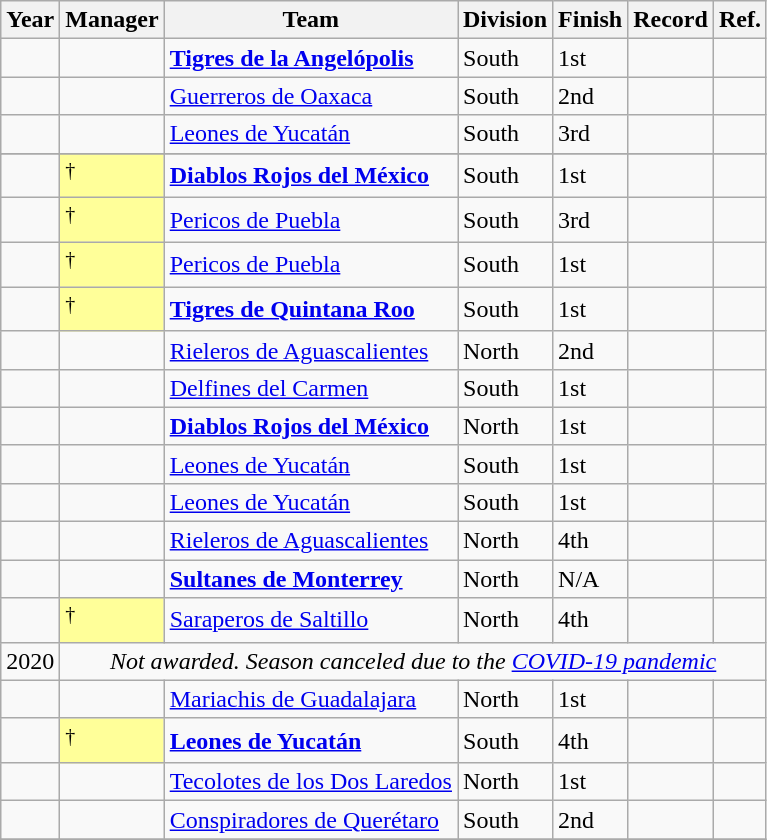<table class="wikitable sortable">
<tr>
<th>Year</th>
<th>Manager</th>
<th>Team</th>
<th>Division</th>
<th>Finish</th>
<th>Record</th>
<th class=unsortable>Ref.</th>
</tr>
<tr>
<td align=center></td>
<td> </td>
<td><strong><a href='#'>Tigres de la Angelópolis</a></strong></td>
<td>South</td>
<td>1st</td>
<td></td>
<td align=center></td>
</tr>
<tr>
<td align=center></td>
<td> </td>
<td><a href='#'>Guerreros de Oaxaca</a></td>
<td>South</td>
<td>2nd</td>
<td></td>
<td align=center></td>
</tr>
<tr>
<td align=center></td>
<td> </td>
<td><a href='#'>Leones de Yucatán</a></td>
<td>South</td>
<td>3rd</td>
<td></td>
<td align=center></td>
</tr>
<tr>
</tr>
<tr>
<td align=center></td>
<td bgcolor="#ffff99"> <sup>†</sup></td>
<td><strong><a href='#'>Diablos Rojos del México</a></strong></td>
<td>South</td>
<td>1st</td>
<td></td>
<td align=center></td>
</tr>
<tr>
<td align=center></td>
<td bgcolor="#ffff99"> <sup>†</sup></td>
<td><a href='#'>Pericos de Puebla</a></td>
<td>South</td>
<td>3rd</td>
<td></td>
<td align=center></td>
</tr>
<tr>
<td align=center></td>
<td bgcolor="#ffff99">  <sup>†</sup></td>
<td><a href='#'>Pericos de Puebla</a></td>
<td>South</td>
<td>1st</td>
<td></td>
<td align=center></td>
</tr>
<tr>
<td align=center></td>
<td bgcolor="#ffff99"> <sup>†</sup></td>
<td><strong><a href='#'>Tigres de Quintana Roo</a></strong></td>
<td>South</td>
<td>1st</td>
<td></td>
<td align=center></td>
</tr>
<tr>
<td align=center></td>
<td>  </td>
<td><a href='#'>Rieleros de Aguascalientes</a></td>
<td>North</td>
<td>2nd</td>
<td></td>
<td align=center></td>
</tr>
<tr>
<td align=center></td>
<td> </td>
<td><a href='#'>Delfines del Carmen</a></td>
<td>South</td>
<td>1st</td>
<td></td>
<td align=center></td>
</tr>
<tr>
<td align=center></td>
<td> </td>
<td><strong><a href='#'>Diablos Rojos del México</a></strong></td>
<td>North</td>
<td>1st</td>
<td></td>
<td align=center></td>
</tr>
<tr>
<td align=center></td>
<td> </td>
<td><a href='#'>Leones de Yucatán</a></td>
<td>South</td>
<td>1st</td>
<td></td>
<td align=center></td>
</tr>
<tr>
<td align=center></td>
<td> </td>
<td><a href='#'>Leones de Yucatán</a></td>
<td>South</td>
<td>1st</td>
<td></td>
<td align=center></td>
</tr>
<tr>
<td align=center></td>
<td>  </td>
<td><a href='#'>Rieleros de Aguascalientes</a></td>
<td>North</td>
<td>4th</td>
<td></td>
<td align=center></td>
</tr>
<tr>
<td align=center></td>
<td> </td>
<td><strong><a href='#'>Sultanes de Monterrey</a></strong></td>
<td>North</td>
<td>N/A</td>
<td></td>
<td align=center></td>
</tr>
<tr>
<td align=center></td>
<td bgcolor="#ffff99"> <sup>†</sup></td>
<td><a href='#'>Saraperos de Saltillo</a></td>
<td>North</td>
<td>4th</td>
<td></td>
<td align=center></td>
</tr>
<tr>
<td align=center>2020</td>
<td colspan=6 align=center><em>Not awarded. Season canceled due to the <a href='#'>COVID-19 pandemic</a></em></td>
</tr>
<tr>
<td align=center></td>
<td> </td>
<td><a href='#'>Mariachis de Guadalajara</a></td>
<td>North</td>
<td>1st</td>
<td></td>
<td align=center></td>
</tr>
<tr>
<td align=center></td>
<td bgcolor="#ffff99">  <sup>†</sup></td>
<td><strong><a href='#'>Leones de Yucatán</a></strong></td>
<td>South</td>
<td>4th</td>
<td></td>
<td align=center></td>
</tr>
<tr>
<td align=center></td>
<td>  </td>
<td><a href='#'>Tecolotes de los Dos Laredos</a></td>
<td>North</td>
<td>1st</td>
<td></td>
<td align=center></td>
</tr>
<tr>
<td align=center></td>
<td> </td>
<td><a href='#'>Conspiradores de Querétaro</a></td>
<td>South</td>
<td>2nd</td>
<td></td>
<td align=center></td>
</tr>
<tr>
</tr>
</table>
